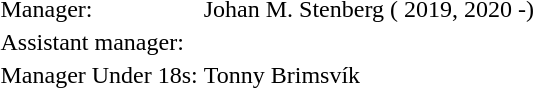<table>
<tr>
<td>Manager:</td>
<td>      Johan M. Stenberg ( 2019, 2020 -)</td>
</tr>
<tr>
<td>Assistant manager:</td>
<td></td>
</tr>
<tr>
<td>Manager Under 18s:</td>
<td>      Tonny Brimsvík</td>
</tr>
</table>
